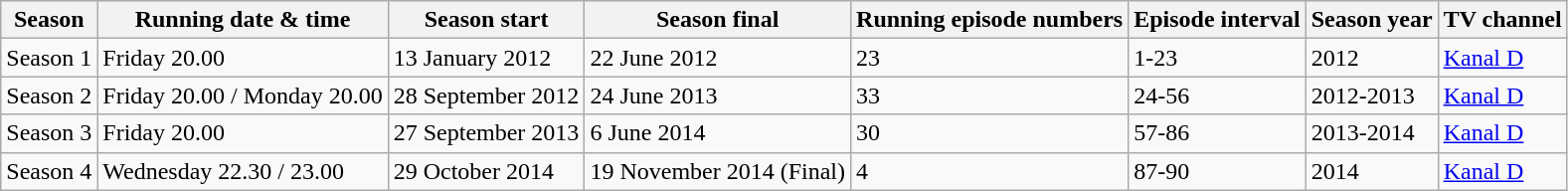<table class="wikitable">
<tr>
<th>Season</th>
<th>Running date & time</th>
<th>Season start</th>
<th>Season final</th>
<th>Running episode numbers</th>
<th>Episode interval</th>
<th>Season year</th>
<th>TV channel</th>
</tr>
<tr>
<td>Season 1</td>
<td>Friday 20.00</td>
<td>13 January 2012</td>
<td>22 June 2012</td>
<td>23</td>
<td>1-23</td>
<td>2012</td>
<td><a href='#'>Kanal D</a></td>
</tr>
<tr>
<td>Season 2</td>
<td>Friday 20.00 / Monday 20.00</td>
<td>28 September 2012</td>
<td>24 June 2013</td>
<td>33</td>
<td>24-56</td>
<td>2012-2013</td>
<td><a href='#'>Kanal D</a></td>
</tr>
<tr>
<td>Season 3</td>
<td>Friday 20.00</td>
<td>27 September 2013</td>
<td>6 June 2014</td>
<td>30</td>
<td>57-86</td>
<td>2013-2014</td>
<td><a href='#'>Kanal D</a></td>
</tr>
<tr>
<td>Season 4</td>
<td>Wednesday 22.30 / 23.00</td>
<td>29 October 2014</td>
<td>19 November 2014 (Final)</td>
<td>4</td>
<td>87-90</td>
<td>2014</td>
<td><a href='#'>Kanal D</a></td>
</tr>
</table>
